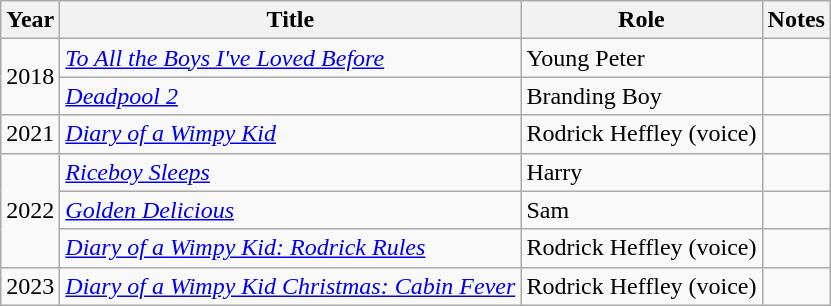<table class="wikitable sortable">
<tr>
<th>Year</th>
<th>Title</th>
<th>Role</th>
<th>Notes</th>
</tr>
<tr>
<td rowspan="2">2018</td>
<td><em><a href='#'>To All the Boys I've Loved Before</a></em></td>
<td>Young Peter</td>
<td></td>
</tr>
<tr>
<td><em><a href='#'>Deadpool 2</a></em></td>
<td>Branding Boy</td>
<td></td>
</tr>
<tr>
<td>2021</td>
<td><em><a href='#'>Diary of a Wimpy Kid</a></em></td>
<td>Rodrick Heffley (voice)</td>
<td></td>
</tr>
<tr>
<td rowspan="3">2022</td>
<td><em><a href='#'>Riceboy Sleeps</a></em></td>
<td>Harry</td>
<td></td>
</tr>
<tr>
<td><em><a href='#'>Golden Delicious</a></em></td>
<td>Sam</td>
<td></td>
</tr>
<tr>
<td><em><a href='#'>Diary of a Wimpy Kid: Rodrick Rules</a></em></td>
<td>Rodrick Heffley (voice)</td>
<td></td>
</tr>
<tr>
<td>2023</td>
<td><em><a href='#'>Diary of a Wimpy Kid Christmas: Cabin Fever</a></em></td>
<td>Rodrick Heffley (voice)</td>
<td></td>
</tr>
</table>
